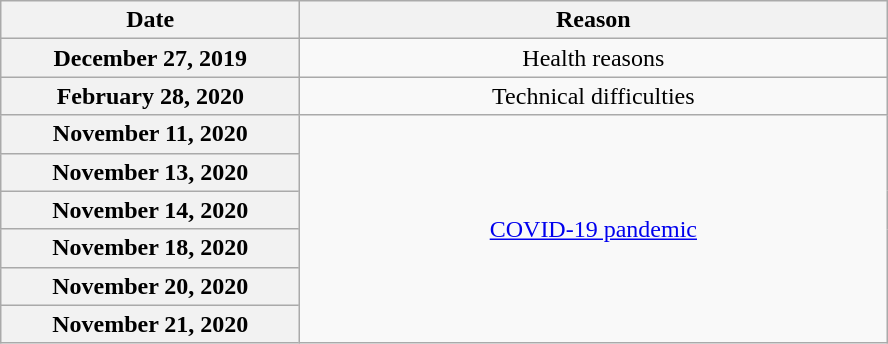<table class="wikitable plainrowheaders" style="text-align:center;">
<tr>
<th scope="col" style="width:12em;">Date</th>
<th scope="col" style="width:24em;">Reason</th>
</tr>
<tr>
<th scope="row" style="text-align:center;">December 27, 2019</th>
<td>Health reasons</td>
</tr>
<tr>
<th scope="row" style="text-align:center;">February 28, 2020</th>
<td>Technical difficulties</td>
</tr>
<tr>
<th scope="row" style="text-align:center;">November 11, 2020</th>
<td rowspan="6"><a href='#'>COVID-19 pandemic</a></td>
</tr>
<tr>
<th scope="row" style="text-align:center;">November 13, 2020</th>
</tr>
<tr>
<th scope="row" style="text-align:center;">November 14, 2020</th>
</tr>
<tr>
<th scope="row" style="text-align:center;">November 18, 2020</th>
</tr>
<tr>
<th scope="row" style="text-align:center;">November 20, 2020</th>
</tr>
<tr>
<th scope="row" style="text-align:center;">November 21, 2020</th>
</tr>
</table>
